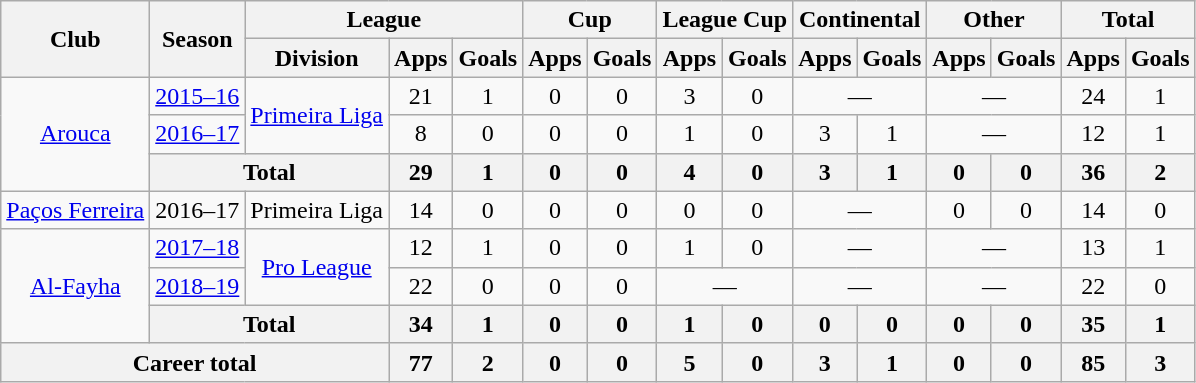<table class="wikitable" style="text-align:center">
<tr>
<th rowspan="2">Club</th>
<th rowspan="2">Season</th>
<th colspan="3">League</th>
<th colspan="2">Cup</th>
<th colspan="2">League Cup</th>
<th colspan="2">Continental</th>
<th colspan="2">Other</th>
<th colspan="2">Total</th>
</tr>
<tr>
<th>Division</th>
<th>Apps</th>
<th>Goals</th>
<th>Apps</th>
<th>Goals</th>
<th>Apps</th>
<th>Goals</th>
<th>Apps</th>
<th>Goals</th>
<th>Apps</th>
<th>Goals</th>
<th>Apps</th>
<th>Goals</th>
</tr>
<tr>
<td rowspan="3"><a href='#'>Arouca</a></td>
<td><a href='#'>2015–16</a></td>
<td rowspan="2"><a href='#'>Primeira Liga</a></td>
<td>21</td>
<td>1</td>
<td>0</td>
<td>0</td>
<td>3</td>
<td>0</td>
<td colspan="2">—</td>
<td colspan="2">—</td>
<td>24</td>
<td>1</td>
</tr>
<tr>
<td><a href='#'>2016–17</a></td>
<td>8</td>
<td>0</td>
<td>0</td>
<td>0</td>
<td>1</td>
<td>0</td>
<td>3</td>
<td>1</td>
<td colspan="2">—</td>
<td>12</td>
<td>1</td>
</tr>
<tr>
<th colspan="2">Total</th>
<th>29</th>
<th>1</th>
<th>0</th>
<th>0</th>
<th>4</th>
<th>0</th>
<th>3</th>
<th>1</th>
<th>0</th>
<th>0</th>
<th>36</th>
<th>2</th>
</tr>
<tr>
<td rowspan="1"><a href='#'>Paços Ferreira</a></td>
<td>2016–17</td>
<td rowspan="1">Primeira Liga</td>
<td>14</td>
<td>0</td>
<td>0</td>
<td>0</td>
<td>0</td>
<td>0</td>
<td colspan="2">—</td>
<td>0</td>
<td>0</td>
<td>14</td>
<td>0</td>
</tr>
<tr>
<td rowspan="3"><a href='#'>Al-Fayha</a></td>
<td><a href='#'>2017–18</a></td>
<td rowspan="2"><a href='#'>Pro League</a></td>
<td>12</td>
<td>1</td>
<td>0</td>
<td>0</td>
<td>1</td>
<td>0</td>
<td colspan="2">—</td>
<td colspan="2">—</td>
<td>13</td>
<td>1</td>
</tr>
<tr>
<td><a href='#'>2018–19</a></td>
<td>22</td>
<td>0</td>
<td>0</td>
<td>0</td>
<td colspan="2">—</td>
<td colspan="2">—</td>
<td colspan="2">—</td>
<td>22</td>
<td>0</td>
</tr>
<tr>
<th colspan="2">Total</th>
<th>34</th>
<th>1</th>
<th>0</th>
<th>0</th>
<th>1</th>
<th>0</th>
<th>0</th>
<th>0</th>
<th>0</th>
<th>0</th>
<th>35</th>
<th>1</th>
</tr>
<tr>
<th colspan="3">Career total</th>
<th>77</th>
<th>2</th>
<th>0</th>
<th>0</th>
<th>5</th>
<th>0</th>
<th>3</th>
<th>1</th>
<th>0</th>
<th>0</th>
<th>85</th>
<th>3</th>
</tr>
</table>
